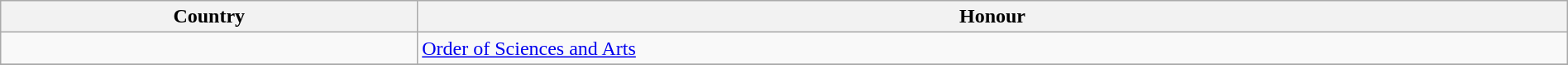<table class="wikitable" style="width:100%;">
<tr>
<th>Country</th>
<th>Honour</th>
</tr>
<tr>
<td></td>
<td><a href='#'>Order of Sciences and Arts</a></td>
</tr>
<tr>
</tr>
</table>
